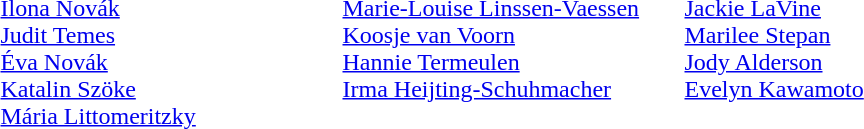<table>
<tr>
<td style="width:14em" valign=top><br><a href='#'>Ilona Novák</a><br><a href='#'>Judit Temes</a><br><a href='#'>Éva Novák</a><br><a href='#'>Katalin Szöke</a><br><a href='#'>Mária Littomeritzky</a></td>
<td style="width:14em" valign=top><br><a href='#'>Marie-Louise Linssen-Vaessen</a><br><a href='#'>Koosje van Voorn</a><br><a href='#'>Hannie Termeulen</a><br><a href='#'>Irma Heijting-Schuhmacher</a></td>
<td style="width:14em" valign=top><br><a href='#'>Jackie LaVine</a><br><a href='#'>Marilee Stepan</a><br><a href='#'>Jody Alderson</a><br><a href='#'>Evelyn Kawamoto</a></td>
</tr>
</table>
